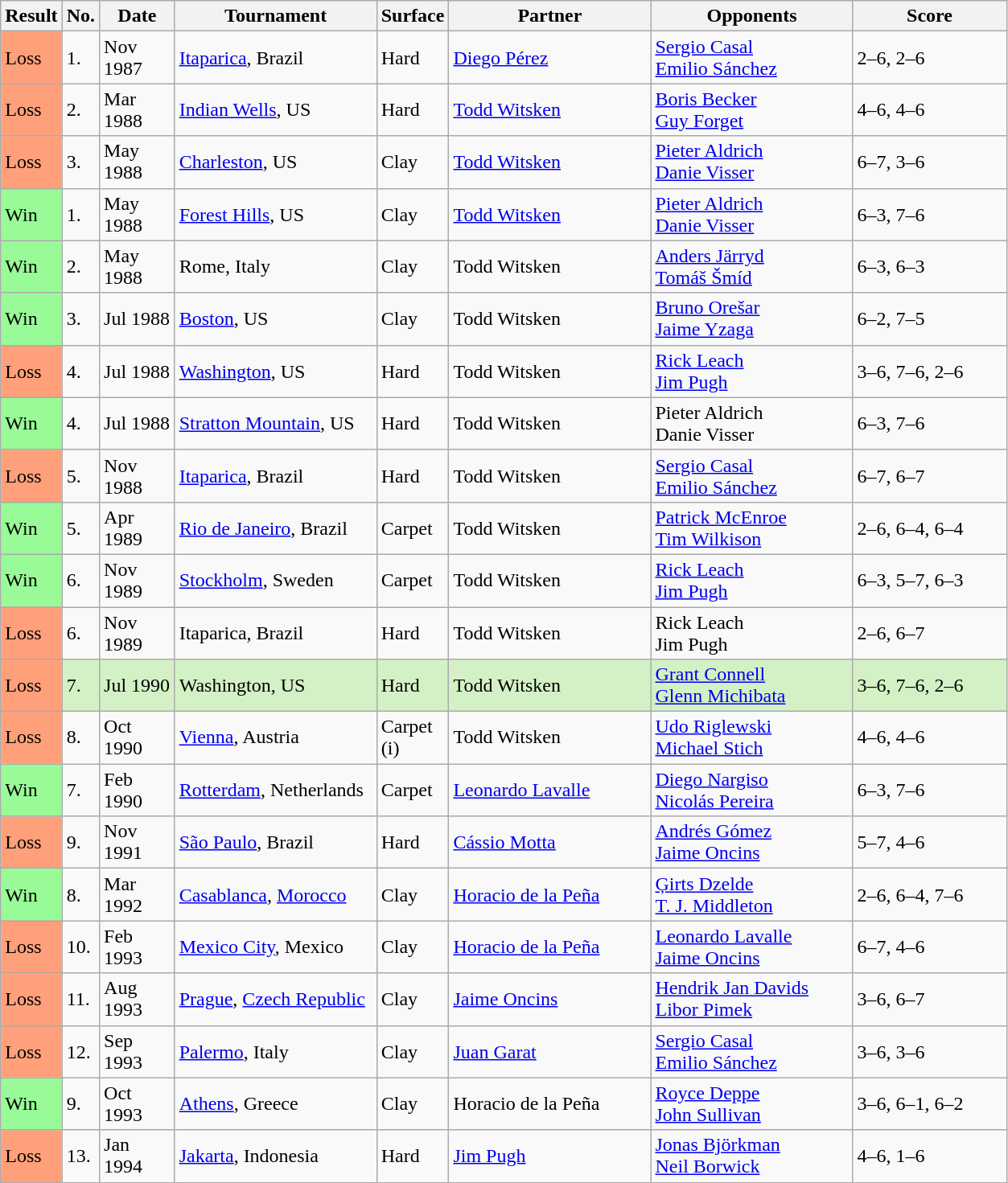<table class="sortable wikitable">
<tr>
<th style="width:40px">Result</th>
<th style="width:20px" class="unsortable">No.</th>
<th style="width:55px">Date</th>
<th style="width:160px">Tournament</th>
<th style="width:50px">Surface</th>
<th style="width:160px">Partner</th>
<th style="width:160px">Opponents</th>
<th style="width:120px" class="unsortable">Score</th>
</tr>
<tr>
<td style="background:#ffa07a;">Loss</td>
<td>1.</td>
<td>Nov 1987</td>
<td><a href='#'>Itaparica</a>, Brazil</td>
<td>Hard</td>
<td> <a href='#'>Diego Pérez</a></td>
<td> <a href='#'>Sergio Casal</a><br> <a href='#'>Emilio Sánchez</a></td>
<td>2–6, 2–6</td>
</tr>
<tr>
<td style="background:#ffa07a;">Loss</td>
<td>2.</td>
<td>Mar 1988</td>
<td><a href='#'>Indian Wells</a>, US</td>
<td>Hard</td>
<td> <a href='#'>Todd Witsken</a></td>
<td> <a href='#'>Boris Becker</a><br> <a href='#'>Guy Forget</a></td>
<td>4–6, 4–6</td>
</tr>
<tr>
<td style="background:#ffa07a;">Loss</td>
<td>3.</td>
<td>May 1988</td>
<td><a href='#'>Charleston</a>, US</td>
<td>Clay</td>
<td> <a href='#'>Todd Witsken</a></td>
<td> <a href='#'>Pieter Aldrich</a><br> <a href='#'>Danie Visser</a></td>
<td>6–7, 3–6</td>
</tr>
<tr>
<td style="background:#98fb98;">Win</td>
<td>1.</td>
<td>May 1988</td>
<td><a href='#'>Forest Hills</a>, US</td>
<td>Clay</td>
<td> <a href='#'>Todd Witsken</a></td>
<td> <a href='#'>Pieter Aldrich</a><br> <a href='#'>Danie Visser</a></td>
<td>6–3, 7–6</td>
</tr>
<tr>
<td style="background:#98fb98;">Win</td>
<td>2.</td>
<td>May 1988</td>
<td>Rome, Italy</td>
<td>Clay</td>
<td> Todd Witsken</td>
<td> <a href='#'>Anders Järryd</a><br> <a href='#'>Tomáš Šmíd</a></td>
<td>6–3, 6–3</td>
</tr>
<tr>
<td style="background:#98fb98;">Win</td>
<td>3.</td>
<td>Jul 1988</td>
<td><a href='#'>Boston</a>, US</td>
<td>Clay</td>
<td> Todd Witsken</td>
<td> <a href='#'>Bruno Orešar</a><br> <a href='#'>Jaime Yzaga</a></td>
<td>6–2, 7–5</td>
</tr>
<tr>
<td style="background:#ffa07a;">Loss</td>
<td>4.</td>
<td>Jul 1988</td>
<td><a href='#'>Washington</a>, US</td>
<td>Hard</td>
<td> Todd Witsken</td>
<td> <a href='#'>Rick Leach</a><br> <a href='#'>Jim Pugh</a></td>
<td>3–6, 7–6, 2–6</td>
</tr>
<tr>
<td style="background:#98fb98;">Win</td>
<td>4.</td>
<td>Jul 1988</td>
<td><a href='#'>Stratton Mountain</a>, US</td>
<td>Hard</td>
<td> Todd Witsken</td>
<td> Pieter Aldrich<br> Danie Visser</td>
<td>6–3, 7–6</td>
</tr>
<tr>
<td style="background:#ffa07a;">Loss</td>
<td>5.</td>
<td>Nov 1988</td>
<td><a href='#'>Itaparica</a>, Brazil</td>
<td>Hard</td>
<td> Todd Witsken</td>
<td> <a href='#'>Sergio Casal</a><br> <a href='#'>Emilio Sánchez</a></td>
<td>6–7, 6–7</td>
</tr>
<tr>
<td style="background:#98fb98;">Win</td>
<td>5.</td>
<td>Apr 1989</td>
<td><a href='#'>Rio de Janeiro</a>, Brazil</td>
<td>Carpet</td>
<td> Todd Witsken</td>
<td> <a href='#'>Patrick McEnroe</a><br> <a href='#'>Tim Wilkison</a></td>
<td>2–6, 6–4, 6–4</td>
</tr>
<tr>
<td style="background:#98fb98;">Win</td>
<td>6.</td>
<td>Nov 1989</td>
<td><a href='#'>Stockholm</a>, Sweden</td>
<td>Carpet</td>
<td> Todd Witsken</td>
<td> <a href='#'>Rick Leach</a><br> <a href='#'>Jim Pugh</a></td>
<td>6–3, 5–7, 6–3</td>
</tr>
<tr>
<td style="background:#ffa07a;">Loss</td>
<td>6.</td>
<td>Nov 1989</td>
<td>Itaparica, Brazil</td>
<td>Hard</td>
<td> Todd Witsken</td>
<td> Rick Leach<br> Jim Pugh</td>
<td>2–6, 6–7</td>
</tr>
<tr style="background:#d4f1c5;">
<td style="background:#ffa07a;">Loss</td>
<td>7.</td>
<td>Jul 1990</td>
<td>Washington, US</td>
<td>Hard</td>
<td> Todd Witsken</td>
<td> <a href='#'>Grant Connell</a><br> <a href='#'>Glenn Michibata</a></td>
<td>3–6, 7–6, 2–6</td>
</tr>
<tr>
<td style="background:#ffa07a;">Loss</td>
<td>8.</td>
<td>Oct 1990</td>
<td><a href='#'>Vienna</a>, Austria</td>
<td>Carpet (i)</td>
<td> Todd Witsken</td>
<td> <a href='#'>Udo Riglewski</a><br> <a href='#'>Michael Stich</a></td>
<td>4–6, 4–6</td>
</tr>
<tr>
<td style="background:#98fb98;">Win</td>
<td>7.</td>
<td>Feb 1990</td>
<td><a href='#'>Rotterdam</a>, Netherlands</td>
<td>Carpet</td>
<td> <a href='#'>Leonardo Lavalle</a></td>
<td> <a href='#'>Diego Nargiso</a><br> <a href='#'>Nicolás Pereira</a></td>
<td>6–3, 7–6</td>
</tr>
<tr>
<td style="background:#ffa07a;">Loss</td>
<td>9.</td>
<td>Nov 1991</td>
<td><a href='#'>São Paulo</a>, Brazil</td>
<td>Hard</td>
<td> <a href='#'>Cássio Motta</a></td>
<td> <a href='#'>Andrés Gómez</a> <br>  <a href='#'>Jaime Oncins</a></td>
<td>5–7, 4–6</td>
</tr>
<tr>
<td style="background:#98fb98;">Win</td>
<td>8.</td>
<td>Mar 1992</td>
<td><a href='#'>Casablanca</a>, <a href='#'>Morocco</a></td>
<td>Clay</td>
<td> <a href='#'>Horacio de la Peña</a></td>
<td> <a href='#'>Ģirts Dzelde</a><br> <a href='#'>T. J. Middleton</a></td>
<td>2–6, 6–4, 7–6</td>
</tr>
<tr>
<td style="background:#ffa07a;">Loss</td>
<td>10.</td>
<td>Feb 1993</td>
<td><a href='#'>Mexico City</a>, Mexico</td>
<td>Clay</td>
<td> <a href='#'>Horacio de la Peña</a></td>
<td> <a href='#'>Leonardo Lavalle</a> <br>  <a href='#'>Jaime Oncins</a></td>
<td>6–7, 4–6</td>
</tr>
<tr>
<td style="background:#ffa07a;">Loss</td>
<td>11.</td>
<td>Aug 1993</td>
<td><a href='#'>Prague</a>, <a href='#'>Czech Republic</a></td>
<td>Clay</td>
<td> <a href='#'>Jaime Oncins</a></td>
<td> <a href='#'>Hendrik Jan Davids</a> <br>  <a href='#'>Libor Pimek</a></td>
<td>3–6, 6–7</td>
</tr>
<tr>
<td style="background:#ffa07a;">Loss</td>
<td>12.</td>
<td>Sep 1993</td>
<td><a href='#'>Palermo</a>, Italy</td>
<td>Clay</td>
<td> <a href='#'>Juan Garat</a></td>
<td> <a href='#'>Sergio Casal</a> <br>  <a href='#'>Emilio Sánchez</a></td>
<td>3–6, 3–6</td>
</tr>
<tr>
<td style="background:#98fb98;">Win</td>
<td>9.</td>
<td>Oct 1993</td>
<td><a href='#'>Athens</a>, Greece</td>
<td>Clay</td>
<td> Horacio de la Peña</td>
<td> <a href='#'>Royce Deppe</a><br> <a href='#'>John Sullivan</a></td>
<td>3–6, 6–1, 6–2</td>
</tr>
<tr>
<td style="background:#ffa07a;">Loss</td>
<td>13.</td>
<td>Jan 1994</td>
<td><a href='#'>Jakarta</a>, Indonesia</td>
<td>Hard</td>
<td> <a href='#'>Jim Pugh</a></td>
<td> <a href='#'>Jonas Björkman</a> <br>  <a href='#'>Neil Borwick</a></td>
<td>4–6, 1–6</td>
</tr>
</table>
